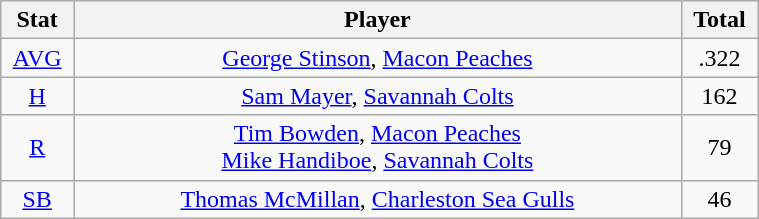<table class="wikitable" width="40%" style="text-align:center;">
<tr>
<th width="5%">Stat</th>
<th width="60%">Player</th>
<th width="5%">Total</th>
</tr>
<tr>
<td><a href='#'>AVG</a></td>
<td><a href='#'>George Stinson</a>, <a href='#'>Macon Peaches</a></td>
<td>.322</td>
</tr>
<tr>
<td><a href='#'>H</a></td>
<td><a href='#'>Sam Mayer</a>, <a href='#'>Savannah Colts</a></td>
<td>162</td>
</tr>
<tr>
<td><a href='#'>R</a></td>
<td><a href='#'>Tim Bowden</a>, <a href='#'>Macon Peaches</a> <br> <a href='#'>Mike Handiboe</a>, <a href='#'>Savannah Colts</a></td>
<td>79</td>
</tr>
<tr>
<td><a href='#'>SB</a></td>
<td><a href='#'>Thomas McMillan</a>, <a href='#'>Charleston Sea Gulls</a></td>
<td>46</td>
</tr>
</table>
